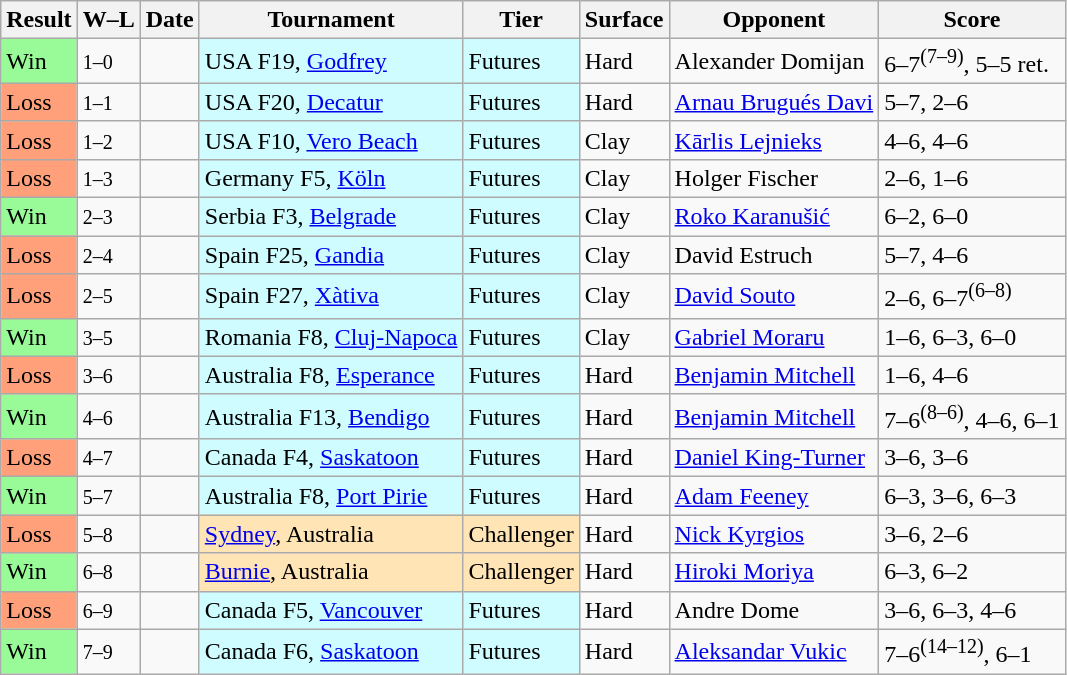<table class="sortable wikitable">
<tr>
<th>Result</th>
<th class=unsortable>W–L</th>
<th>Date</th>
<th>Tournament</th>
<th>Tier</th>
<th>Surface</th>
<th>Opponent</th>
<th class=unsortable>Score</th>
</tr>
<tr>
<td bgcolor=98fb98>Win</td>
<td><small>1–0</small></td>
<td></td>
<td style=background:#cffcff>USA F19, <a href='#'>Godfrey</a></td>
<td style=background:#cffcff>Futures</td>
<td>Hard</td>
<td> Alexander Domijan</td>
<td>6–7<sup>(7–9)</sup>, 5–5 ret.</td>
</tr>
<tr>
<td bgcolor=ffa07a>Loss</td>
<td><small>1–1</small></td>
<td></td>
<td style=background:#cffcff>USA F20, <a href='#'>Decatur</a></td>
<td style=background:#cffcff>Futures</td>
<td>Hard</td>
<td> <a href='#'>Arnau Brugués Davi</a></td>
<td>5–7, 2–6</td>
</tr>
<tr>
<td bgcolor=ffa07a>Loss</td>
<td><small>1–2</small></td>
<td></td>
<td style=background:#cffcff>USA F10, <a href='#'>Vero Beach</a></td>
<td style=background:#cffcff>Futures</td>
<td>Clay</td>
<td> <a href='#'>Kārlis Lejnieks</a></td>
<td>4–6, 4–6</td>
</tr>
<tr>
<td bgcolor=ffa07a>Loss</td>
<td><small>1–3</small></td>
<td></td>
<td style=background:#cffcff>Germany F5, <a href='#'>Köln</a></td>
<td style=background:#cffcff>Futures</td>
<td>Clay</td>
<td> Holger Fischer</td>
<td>2–6, 1–6</td>
</tr>
<tr>
<td bgcolor=98fb98>Win</td>
<td><small>2–3</small></td>
<td></td>
<td style=background:#cffcff>Serbia F3, <a href='#'>Belgrade</a></td>
<td style=background:#cffcff>Futures</td>
<td>Clay</td>
<td> <a href='#'>Roko Karanušić</a></td>
<td>6–2, 6–0</td>
</tr>
<tr>
<td bgcolor=ffa07a>Loss</td>
<td><small>2–4</small></td>
<td></td>
<td style=background:#cffcff>Spain F25, <a href='#'>Gandia</a></td>
<td style=background:#cffcff>Futures</td>
<td>Clay</td>
<td> David Estruch</td>
<td>5–7, 4–6</td>
</tr>
<tr>
<td bgcolor=ffa07a>Loss</td>
<td><small>2–5</small></td>
<td></td>
<td style=background:#cffcff>Spain F27, <a href='#'>Xàtiva</a></td>
<td style=background:#cffcff>Futures</td>
<td>Clay</td>
<td> <a href='#'>David Souto</a></td>
<td>2–6, 6–7<sup>(6–8)</sup></td>
</tr>
<tr>
<td bgcolor=98fb98>Win</td>
<td><small>3–5</small></td>
<td></td>
<td style=background:#cffcff>Romania F8, <a href='#'>Cluj-Napoca</a></td>
<td style=background:#cffcff>Futures</td>
<td>Clay</td>
<td> <a href='#'>Gabriel Moraru</a></td>
<td>1–6, 6–3, 6–0</td>
</tr>
<tr>
<td bgcolor=ffa07a>Loss</td>
<td><small>3–6</small></td>
<td></td>
<td style=background:#cffcff>Australia F8, <a href='#'>Esperance</a></td>
<td style=background:#cffcff>Futures</td>
<td>Hard</td>
<td> <a href='#'>Benjamin Mitchell</a></td>
<td>1–6, 4–6</td>
</tr>
<tr>
<td bgcolor=98fb98>Win</td>
<td><small>4–6</small></td>
<td></td>
<td style=background:#cffcff>Australia F13, <a href='#'>Bendigo</a></td>
<td style=background:#cffcff>Futures</td>
<td>Hard</td>
<td> <a href='#'>Benjamin Mitchell</a></td>
<td>7–6<sup>(8–6)</sup>, 4–6, 6–1</td>
</tr>
<tr>
<td bgcolor=ffa07a>Loss</td>
<td><small>4–7</small></td>
<td></td>
<td style=background:#cffcff>Canada F4, <a href='#'>Saskatoon</a></td>
<td style=background:#cffcff>Futures</td>
<td>Hard</td>
<td> <a href='#'>Daniel King-Turner</a></td>
<td>3–6, 3–6</td>
</tr>
<tr>
<td bgcolor=98fb98>Win</td>
<td><small>5–7</small></td>
<td></td>
<td style=background:#cffcff>Australia F8, <a href='#'>Port Pirie</a></td>
<td style=background:#cffcff>Futures</td>
<td>Hard</td>
<td> <a href='#'>Adam Feeney</a></td>
<td>6–3, 3–6, 6–3</td>
</tr>
<tr>
<td bgcolor=ffa07a>Loss</td>
<td><small>5–8</small></td>
<td><a href='#'></a></td>
<td style=background:moccasin><a href='#'>Sydney</a>, Australia</td>
<td style=background:moccasin>Challenger</td>
<td>Hard</td>
<td> <a href='#'>Nick Kyrgios</a></td>
<td>3–6, 2–6</td>
</tr>
<tr>
<td bgcolor=98fb98>Win</td>
<td><small>6–8</small></td>
<td><a href='#'></a></td>
<td style=background:moccasin><a href='#'>Burnie</a>, Australia</td>
<td style=background:moccasin>Challenger</td>
<td>Hard</td>
<td> <a href='#'>Hiroki Moriya</a></td>
<td>6–3, 6–2</td>
</tr>
<tr>
<td bgcolor=ffa07a>Loss</td>
<td><small>6–9</small></td>
<td></td>
<td style=background:#cffcff>Canada F5, <a href='#'>Vancouver</a></td>
<td style=background:#cffcff>Futures</td>
<td>Hard</td>
<td> Andre Dome</td>
<td>3–6, 6–3, 4–6</td>
</tr>
<tr>
<td bgcolor=98fb98>Win</td>
<td><small>7–9</small></td>
<td></td>
<td style=background:#cffcff>Canada F6, <a href='#'>Saskatoon</a></td>
<td style=background:#cffcff>Futures</td>
<td>Hard</td>
<td> <a href='#'>Aleksandar Vukic</a></td>
<td>7–6<sup>(14–12)</sup>, 6–1</td>
</tr>
</table>
